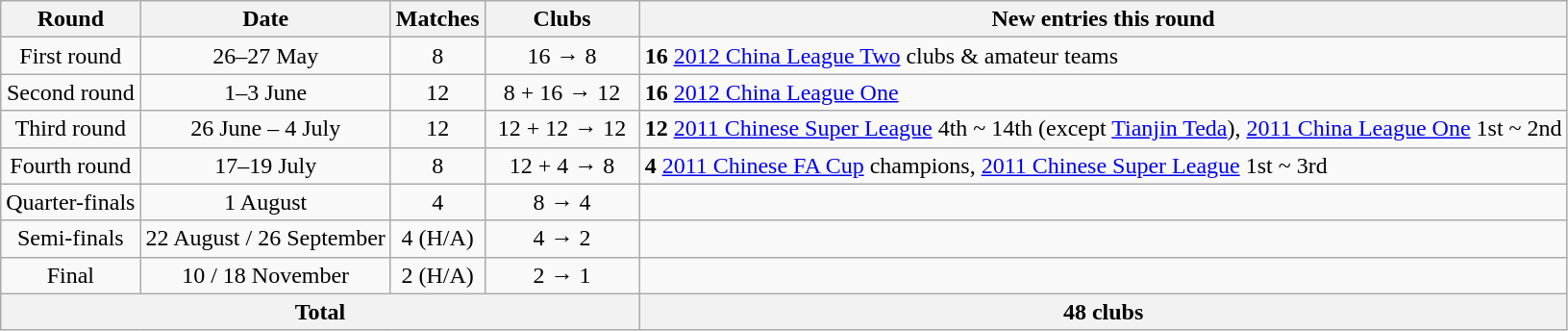<table class="wikitable">
<tr>
<th>Round</th>
<th>Date</th>
<th>Matches</th>
<th width=100>Clubs</th>
<th>New entries this round</th>
</tr>
<tr align=center>
<td>First round</td>
<td>26–27 May</td>
<td>8</td>
<td>16 → 8</td>
<td align=left><strong>16</strong> <a href='#'>2012 China League Two</a> clubs & amateur teams</td>
</tr>
<tr align=center>
<td>Second round</td>
<td>1–3 June</td>
<td>12</td>
<td>8 + 16 → 12</td>
<td align=left><strong>16</strong> <a href='#'>2012 China League One</a></td>
</tr>
<tr align=center>
<td>Third round</td>
<td>26 June – 4 July</td>
<td>12</td>
<td>12 + 12  → 12</td>
<td align=left><strong>12</strong> <a href='#'>2011 Chinese Super League</a> 4th ~ 14th (except <a href='#'>Tianjin Teda</a>), <a href='#'>2011 China League One</a> 1st ~ 2nd</td>
</tr>
<tr align=center>
<td>Fourth round</td>
<td>17–19 July</td>
<td>8</td>
<td>12 + 4  → 8</td>
<td align=left><strong>4</strong> <a href='#'>2011 Chinese FA Cup</a> champions, <a href='#'>2011 Chinese Super League</a> 1st ~ 3rd</td>
</tr>
<tr align=center>
<td>Quarter-finals</td>
<td>1 August</td>
<td>4</td>
<td>8 → 4</td>
<td align=left></td>
</tr>
<tr align=center>
<td>Semi-finals</td>
<td>22 August / 26 September</td>
<td>4 (H/A)</td>
<td>4 → 2</td>
<td align=left></td>
</tr>
<tr align=center>
<td>Final</td>
<td>10 / 18 November</td>
<td>2 (H/A)</td>
<td>2 → 1</td>
<td align=left></td>
</tr>
<tr>
<th colspan=4>Total</th>
<th>48 clubs</th>
</tr>
</table>
